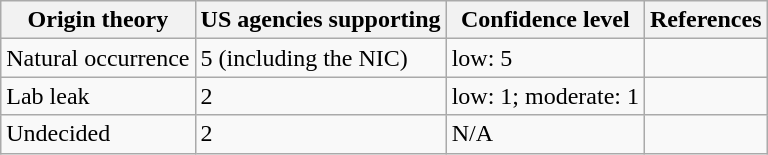<table class="wikitable">
<tr>
<th>Origin theory</th>
<th>US agencies supporting</th>
<th>Confidence level</th>
<th>References</th>
</tr>
<tr>
<td>Natural occurrence</td>
<td>5 (including the NIC)</td>
<td>low: 5</td>
<td></td>
</tr>
<tr>
<td>Lab leak</td>
<td>2</td>
<td>low: 1; moderate: 1</td>
<td></td>
</tr>
<tr>
<td>Undecided</td>
<td>2</td>
<td>N/A</td>
<td></td>
</tr>
</table>
